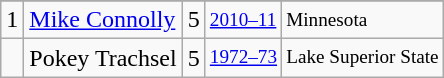<table class="wikitable">
<tr>
</tr>
<tr>
<td>1</td>
<td><a href='#'>Mike Connolly</a></td>
<td>5</td>
<td style="font-size:80%;"><a href='#'>2010–11</a></td>
<td style="font-size:80%;">Minnesota</td>
</tr>
<tr>
<td></td>
<td>Pokey Trachsel</td>
<td>5</td>
<td style="font-size:80%;"><a href='#'>1972–73</a></td>
<td style="font-size:80%;">Lake Superior State</td>
</tr>
</table>
